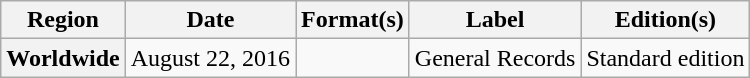<table class="wikitable plainrowheaders">
<tr>
<th scope="col">Region</th>
<th scope="col">Date</th>
<th scope="col">Format(s)</th>
<th scope="col">Label</th>
<th scope="col">Edition(s)</th>
</tr>
<tr>
<th scope="row">Worldwide</th>
<td>August 22, 2016</td>
<td></td>
<td>General Records</td>
<td>Standard edition</td>
</tr>
</table>
